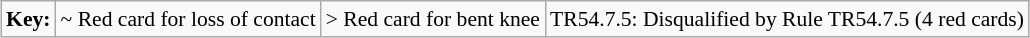<table class="wikitable" style="margin:0.5em auto; font-size:90%; position:relative;">
<tr>
<td><strong>Key:</strong></td>
<td>~ Red card for loss of contact</td>
<td>> Red card for bent knee</td>
<td>TR54.7.5: Disqualified by Rule TR54.7.5 (4 red cards)</td>
</tr>
</table>
